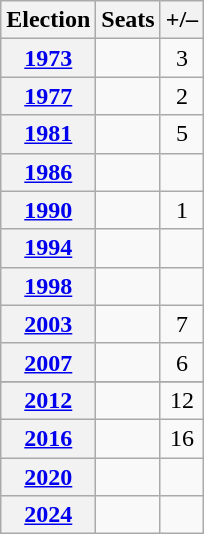<table class="wikitable" style="text-align:center">
<tr>
<th>Election</th>
<th>Seats</th>
<th>+/–</th>
</tr>
<tr>
<th><a href='#'>1973</a></th>
<td></td>
<td>3</td>
</tr>
<tr>
<th><a href='#'>1977</a></th>
<td></td>
<td>2</td>
</tr>
<tr>
<th><a href='#'>1981</a></th>
<td></td>
<td>5</td>
</tr>
<tr>
<th><a href='#'>1986</a></th>
<td></td>
<td></td>
</tr>
<tr>
<th><a href='#'>1990</a></th>
<td></td>
<td>1</td>
</tr>
<tr>
<th><a href='#'>1994</a></th>
<td></td>
<td></td>
</tr>
<tr>
<th><a href='#'>1998</a></th>
<td></td>
<td></td>
</tr>
<tr>
<th><a href='#'>2003</a></th>
<td></td>
<td>7</td>
</tr>
<tr>
<th><a href='#'>2007</a></th>
<td></td>
<td>6</td>
</tr>
<tr>
</tr>
<tr>
<th><a href='#'>2012</a></th>
<td></td>
<td>12</td>
</tr>
<tr>
<th><a href='#'>2016</a></th>
<td></td>
<td>16</td>
</tr>
<tr>
<th><a href='#'>2020</a></th>
<td></td>
<td></td>
</tr>
<tr>
<th><a href='#'>2024</a></th>
<td></td>
<td></td>
</tr>
</table>
